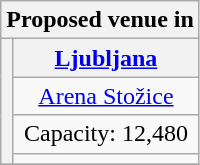<table class="wikitable" style="text-align:center">
<tr>
<th colspan="3">Proposed venue in </th>
</tr>
<tr>
<th rowspan="4" colspan="2"></th>
<th><a href='#'>Ljubljana</a></th>
</tr>
<tr>
<td><a href='#'>Arena Stožice</a></td>
</tr>
<tr>
<td>Capacity: 12,480</td>
</tr>
<tr>
<td></td>
</tr>
<tr>
</tr>
</table>
